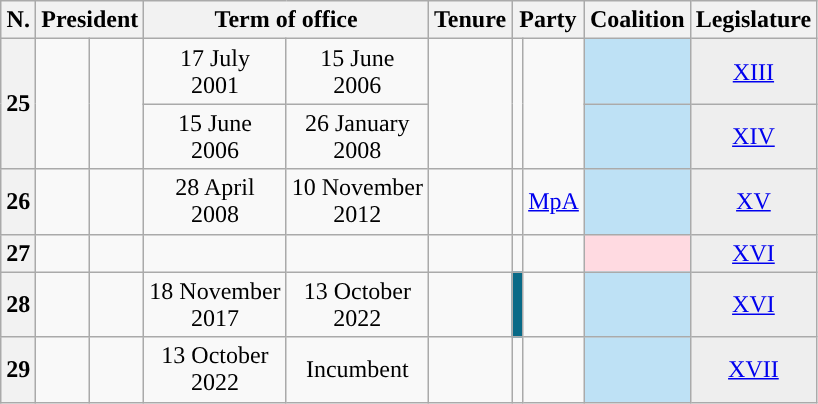<table class=wikitable style=text-align:center>
<tr>
<th>N.</th>
<th colspan=2>President</th>
<th colspan=2>Term of office</th>
<th>Tenure<br></th>
<th colspan=2>Party</th>
<th>Coalition</th>
<th>Legislature</th>
</tr>
<tr>
<th rowspan=2>25</th>
<td rowspan=2></td>
<td rowspan=2></td>
<td>17 July<br>2001</td>
<td>15 June<br>2006</td>
<td rowspan=2></td>
<td rowspan=2></td>
<td rowspan=2></td>
<td bgcolor=#BEE1F5></td>
<td bgcolor=#EEEEEE><a href='#'>XIII<br></a></td>
</tr>
<tr>
<td>15 June<br>2006</td>
<td>26 January<br>2008</td>
<td bgcolor=#BEE1F5></td>
<td bgcolor=#EEEEEE><a href='#'>XIV<br></a></td>
</tr>
<tr>
<th rowspan=1>26</th>
<td rowspan=1></td>
<td rowspan=1></td>
<td>28 April<br>2008</td>
<td>10 November<br>2012</td>
<td rowspan=1></td>
<td rowspan=1></td>
<td><a href='#'>MpA</a></td>
<td bgcolor=#BEE1F5></td>
<td bgcolor=#EEEEEE><a href='#'>XV<br></a></td>
</tr>
<tr>
<th rowspan=1>27</th>
<td rowspan=1></td>
<td rowspan=1></td>
<td></td>
<td></td>
<td rowspan=1></td>
<td rowspan=1></td>
<td></td>
<td bgcolor=#FFDAE1></td>
<td bgcolor=#EEEEEE><a href='#'>XVI<br></a></td>
</tr>
<tr>
<th rowspan=1>28</th>
<td rowspan=1></td>
<td rowspan=1></td>
<td>18 November<br>2017</td>
<td>13 October<br>2022</td>
<td rowspan=1></td>
<td rowspan=1 bgcolor="#086A87"></td>
<td></td>
<td bgcolor=#BEE1F5></td>
<td bgcolor=#EEEEEE><a href='#'>XVI<br></a></td>
</tr>
<tr>
<th rowspan=1>29</th>
<td rowspan=1></td>
<td rowspan=1></td>
<td>13 October<br>2022</td>
<td>Incumbent</td>
<td rowspan=1></td>
<td rowspan=1></td>
<td></td>
<td bgcolor=#BEE1F5></td>
<td bgcolor=#EEEEEE><a href='#'>XVII<br></a></td>
</tr>
</table>
